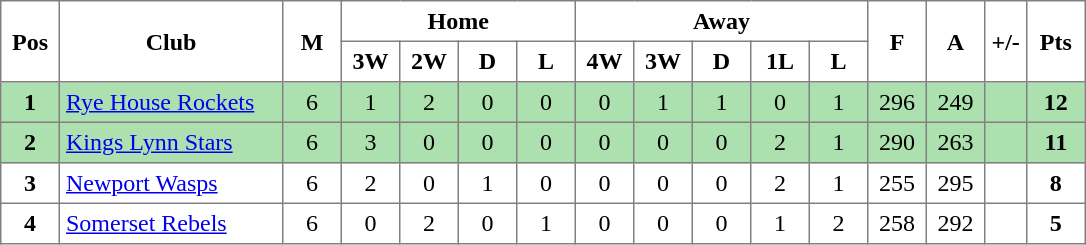<table class="toccolours" border="1" cellpadding="4" cellspacing="0" style="border-collapse: collapse; margin: 0;">
<tr>
<th width=30 rowspan=2>Pos</th>
<th width=140 rowspan=2>Club</th>
<th rowspan=2 width=30>M</th>
<th colspan=4>Home</th>
<th colspan=5>Away</th>
<th rowspan=2 width=30>F</th>
<th width=30 rowspan=2>A</th>
<th rowspan=2>+/-</th>
<th width=30 rowspan=2>Pts</th>
</tr>
<tr>
<th width=30>3W</th>
<th width=30>2W</th>
<th width=30>D</th>
<th width=30>L</th>
<th width=30>4W</th>
<th width=30>3W</th>
<th width=30>D</th>
<th width=30>1L</th>
<th width=30>L</th>
</tr>
<tr align=center | style="background:#ACE1AF">
<th>1</th>
<td align=left><a href='#'>Rye House Rockets</a></td>
<td>6</td>
<td>1</td>
<td>2</td>
<td>0</td>
<td>0</td>
<td>0</td>
<td>1</td>
<td>1</td>
<td>0</td>
<td>1</td>
<td>296</td>
<td>249</td>
<td></td>
<td><strong>12</strong></td>
</tr>
<tr align=center | style="background:#ACE1AF">
<th>2</th>
<td align=left><a href='#'>Kings Lynn Stars</a></td>
<td>6</td>
<td>3</td>
<td>0</td>
<td>0</td>
<td>0</td>
<td>0</td>
<td>0</td>
<td>0</td>
<td>2</td>
<td>1</td>
<td>290</td>
<td>263</td>
<td></td>
<td><strong>11</strong></td>
</tr>
<tr align=center>
<th>3</th>
<td align=left><a href='#'>Newport Wasps</a></td>
<td>6</td>
<td>2</td>
<td>0</td>
<td>1</td>
<td>0</td>
<td>0</td>
<td>0</td>
<td>0</td>
<td>2</td>
<td>1</td>
<td>255</td>
<td>295</td>
<td></td>
<td><strong>8</strong></td>
</tr>
<tr align=center>
<th>4</th>
<td align=left><a href='#'>Somerset Rebels</a></td>
<td>6</td>
<td>0</td>
<td>2</td>
<td>0</td>
<td>1</td>
<td>0</td>
<td>0</td>
<td>0</td>
<td>1</td>
<td>2</td>
<td>258</td>
<td>292</td>
<td></td>
<td><strong>5</strong></td>
</tr>
</table>
